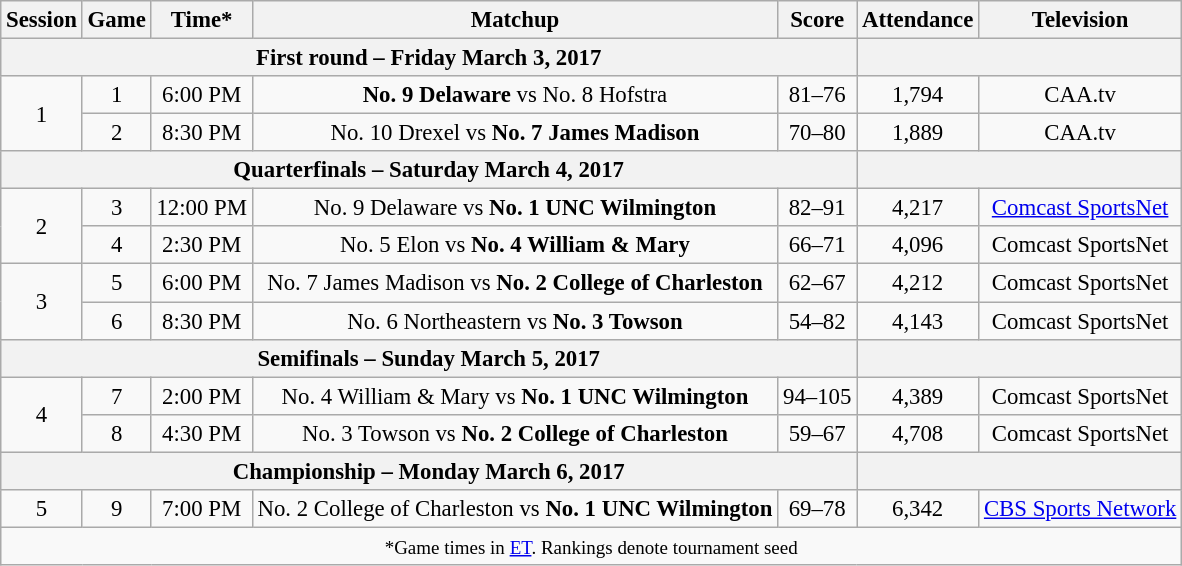<table class="wikitable" style="font-size: 95%;text-align:center">
<tr>
<th>Session</th>
<th>Game</th>
<th>Time*</th>
<th>Matchup</th>
<th>Score</th>
<th>Attendance</th>
<th>Television</th>
</tr>
<tr>
<th colspan=5>First round – Friday March 3, 2017</th>
<th colspan=5></th>
</tr>
<tr>
<td rowspan=2>1</td>
<td>1</td>
<td>6:00 PM</td>
<td><strong>No. 9 Delaware</strong> vs No. 8 Hofstra</td>
<td>81–76</td>
<td>1,794</td>
<td>CAA.tv</td>
</tr>
<tr>
<td>2</td>
<td>8:30 PM</td>
<td>No. 10 Drexel vs <strong>No. 7 James Madison</strong></td>
<td>70–80</td>
<td>1,889</td>
<td>CAA.tv</td>
</tr>
<tr>
<th colspan=5>Quarterfinals – Saturday March 4, 2017</th>
<th colspan=5></th>
</tr>
<tr>
<td rowspan=2>2</td>
<td>3</td>
<td>12:00 PM</td>
<td>No. 9 Delaware vs <strong>No. 1 UNC Wilmington</strong></td>
<td>82–91</td>
<td>4,217</td>
<td><a href='#'>Comcast SportsNet</a></td>
</tr>
<tr>
<td>4</td>
<td>2:30 PM</td>
<td>No. 5 Elon vs <strong>No. 4 William & Mary</strong></td>
<td>66–71</td>
<td>4,096</td>
<td>Comcast SportsNet</td>
</tr>
<tr>
<td rowspan=2>3</td>
<td>5</td>
<td>6:00 PM</td>
<td>No. 7 James Madison vs <strong>No. 2 College of Charleston</strong></td>
<td>62–67</td>
<td>4,212</td>
<td>Comcast SportsNet</td>
</tr>
<tr>
<td>6</td>
<td>8:30 PM</td>
<td>No. 6 Northeastern vs <strong>No. 3 Towson</strong></td>
<td>54–82</td>
<td>4,143</td>
<td>Comcast SportsNet</td>
</tr>
<tr>
<th colspan=5>Semifinals – Sunday March 5, 2017</th>
<th colspan=5></th>
</tr>
<tr>
<td rowspan=2>4</td>
<td>7</td>
<td>2:00 PM</td>
<td>No. 4 William & Mary vs <strong>No. 1 UNC Wilmington</strong></td>
<td>94–105</td>
<td>4,389</td>
<td>Comcast SportsNet</td>
</tr>
<tr>
<td>8</td>
<td>4:30 PM</td>
<td>No. 3 Towson vs <strong>No. 2 College of Charleston</strong></td>
<td>59–67</td>
<td>4,708</td>
<td>Comcast SportsNet</td>
</tr>
<tr>
<th colspan=5>Championship – Monday March 6, 2017</th>
<th colspan=5></th>
</tr>
<tr>
<td>5</td>
<td>9</td>
<td>7:00 PM</td>
<td>No. 2 College of Charleston vs <strong>No. 1 UNC Wilmington</strong></td>
<td>69–78</td>
<td>6,342</td>
<td><a href='#'>CBS Sports Network</a></td>
</tr>
<tr>
<td colspan=7><small>*Game times in <a href='#'>ET</a>. Rankings denote tournament seed</small></td>
</tr>
</table>
